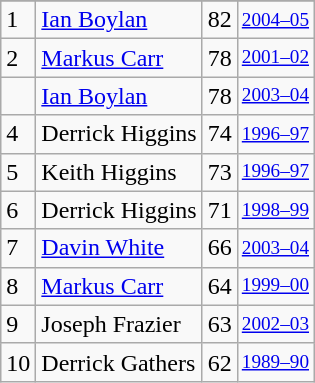<table class="wikitable">
<tr>
</tr>
<tr>
<td>1</td>
<td><a href='#'>Ian Boylan</a></td>
<td>82</td>
<td style="font-size:80%;"><a href='#'>2004–05</a></td>
</tr>
<tr>
<td>2</td>
<td><a href='#'>Markus Carr</a></td>
<td>78</td>
<td style="font-size:80%;"><a href='#'>2001–02</a></td>
</tr>
<tr>
<td></td>
<td><a href='#'>Ian Boylan</a></td>
<td>78</td>
<td style="font-size:80%;"><a href='#'>2003–04</a></td>
</tr>
<tr>
<td>4</td>
<td>Derrick Higgins</td>
<td>74</td>
<td style="font-size:80%;"><a href='#'>1996–97</a></td>
</tr>
<tr>
<td>5</td>
<td>Keith Higgins</td>
<td>73</td>
<td style="font-size:80%;"><a href='#'>1996–97</a></td>
</tr>
<tr>
<td>6</td>
<td>Derrick Higgins</td>
<td>71</td>
<td style="font-size:80%;"><a href='#'>1998–99</a></td>
</tr>
<tr>
<td>7</td>
<td><a href='#'>Davin White</a></td>
<td>66</td>
<td style="font-size:80%;"><a href='#'>2003–04</a></td>
</tr>
<tr>
<td>8</td>
<td><a href='#'>Markus Carr</a></td>
<td>64</td>
<td style="font-size:80%;"><a href='#'>1999–00</a></td>
</tr>
<tr>
<td>9</td>
<td>Joseph Frazier</td>
<td>63</td>
<td style="font-size:80%;"><a href='#'>2002–03</a></td>
</tr>
<tr>
<td>10</td>
<td>Derrick Gathers</td>
<td>62</td>
<td style="font-size:80%;"><a href='#'>1989–90</a></td>
</tr>
</table>
